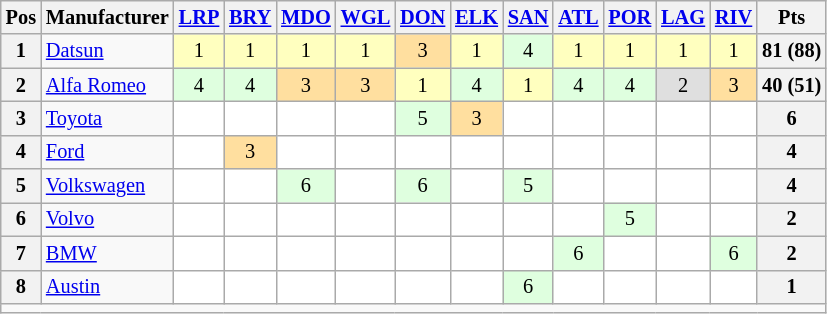<table class="wikitable" style="font-size: 85%; text-align: center;">
<tr valign="top">
<th valign="middle">Pos</th>
<th valign="middle">Manufacturer</th>
<th><a href='#'>LRP</a></th>
<th><a href='#'>BRY</a></th>
<th><a href='#'>MDO</a></th>
<th><a href='#'>WGL</a></th>
<th><a href='#'>DON</a></th>
<th><a href='#'>ELK</a></th>
<th><a href='#'>SAN</a></th>
<th><a href='#'>ATL</a></th>
<th><a href='#'>POR</a></th>
<th><a href='#'>LAG</a></th>
<th><a href='#'>RIV</a></th>
<th valign="middle">Pts</th>
</tr>
<tr>
<th>1</th>
<td align=left><a href='#'>Datsun</a></td>
<td style="background:#FFFFBF;">1</td>
<td style="background:#FFFFBF;">1</td>
<td style="background:#FFFFBF;">1</td>
<td style="background:#FFFFBF;">1</td>
<td style="background:#FFDF9F;">3</td>
<td style="background:#FFFFBF;">1</td>
<td style="background:#DFFFDF;">4</td>
<td style="background:#FFFFBF;">1</td>
<td style="background:#FFFFBF;">1</td>
<td style="background:#FFFFBF;">1</td>
<td style="background:#FFFFBF;">1</td>
<th>81 (88)</th>
</tr>
<tr>
<th>2</th>
<td align=left><a href='#'>Alfa Romeo</a></td>
<td style="background:#DFFFDF;">4</td>
<td style="background:#DFFFDF;">4</td>
<td style="background:#FFDF9F;">3</td>
<td style="background:#FFDF9F;">3</td>
<td style="background:#FFFFBF;">1</td>
<td style="background:#DFFFDF;">4</td>
<td style="background:#FFFFBF;">1</td>
<td style="background:#DFFFDF;">4</td>
<td style="background:#DFFFDF;">4</td>
<td style="background:#DFDFDF;">2</td>
<td style="background:#FFDF9F;">3</td>
<th>40 (51)</th>
</tr>
<tr>
<th>3</th>
<td align=left><a href='#'>Toyota</a></td>
<td style="background:#FFFFFF;"></td>
<td style="background:#FFFFFF;"></td>
<td style="background:#FFFFFF;"></td>
<td style="background:#FFFFFF;"></td>
<td style="background:#DFFFDF;">5</td>
<td style="background:#FFDF9F;">3</td>
<td style="background:#FFFFFF;"></td>
<td style="background:#FFFFFF;"></td>
<td style="background:#FFFFFF;"></td>
<td style="background:#FFFFFF;"></td>
<td style="background:#FFFFFF;"></td>
<th>6</th>
</tr>
<tr>
<th>4</th>
<td align=left><a href='#'>Ford</a></td>
<td style="background:#FFFFFF;"></td>
<td style="background:#FFDF9F;">3</td>
<td style="background:#FFFFFF;"></td>
<td style="background:#FFFFFF;"></td>
<td style="background:#FFFFFF;"></td>
<td style="background:#FFFFFF;"></td>
<td style="background:#FFFFFF;"></td>
<td style="background:#FFFFFF;"></td>
<td style="background:#FFFFFF;"></td>
<td style="background:#FFFFFF;"></td>
<td style="background:#FFFFFF;"></td>
<th>4</th>
</tr>
<tr>
<th>5</th>
<td align=left><a href='#'>Volkswagen</a></td>
<td style="background:#FFFFFF;"></td>
<td style="background:#FFFFFF;"></td>
<td style="background:#DFFFDF;">6</td>
<td style="background:#FFFFFF;"></td>
<td style="background:#DFFFDF;">6</td>
<td style="background:#FFFFFF;"></td>
<td style="background:#DFFFDF;">5</td>
<td style="background:#FFFFFF;"></td>
<td style="background:#FFFFFF;"></td>
<td style="background:#FFFFFF;"></td>
<td style="background:#FFFFFF;"></td>
<th>4</th>
</tr>
<tr>
<th>6</th>
<td align=left><a href='#'>Volvo</a></td>
<td style="background:#FFFFFF;"></td>
<td style="background:#FFFFFF;"></td>
<td style="background:#FFFFFF;"></td>
<td style="background:#FFFFFF;"></td>
<td style="background:#FFFFFF;"></td>
<td style="background:#FFFFFF;"></td>
<td style="background:#FFFFFF;"></td>
<td style="background:#FFFFFF;"></td>
<td style="background:#DFFFDF;">5</td>
<td style="background:#FFFFFF;"></td>
<td style="background:#FFFFFF;"></td>
<th>2</th>
</tr>
<tr>
<th>7</th>
<td align=left><a href='#'>BMW</a></td>
<td style="background:#FFFFFF;"></td>
<td style="background:#FFFFFF;"></td>
<td style="background:#FFFFFF;"></td>
<td style="background:#FFFFFF;"></td>
<td style="background:#FFFFFF;"></td>
<td style="background:#FFFFFF;"></td>
<td style="background:#FFFFFF;"></td>
<td style="background:#DFFFDF;">6</td>
<td style="background:#FFFFFF;"></td>
<td style="background:#FFFFFF;"></td>
<td style="background:#DFFFDF;">6</td>
<th>2</th>
</tr>
<tr>
<th>8</th>
<td align=left><a href='#'>Austin</a></td>
<td style="background:#FFFFFF;"></td>
<td style="background:#FFFFFF;"></td>
<td style="background:#FFFFFF;"></td>
<td style="background:#FFFFFF;"></td>
<td style="background:#FFFFFF;"></td>
<td style="background:#FFFFFF;"></td>
<td style="background:#DFFFDF;">6</td>
<td style="background:#FFFFFF;"></td>
<td style="background:#FFFFFF;"></td>
<td style="background:#FFFFFF;"></td>
<td style="background:#FFFFFF;"></td>
<th>1</th>
</tr>
<tr>
<td style="text-align:center;" colspan=14></td>
</tr>
</table>
